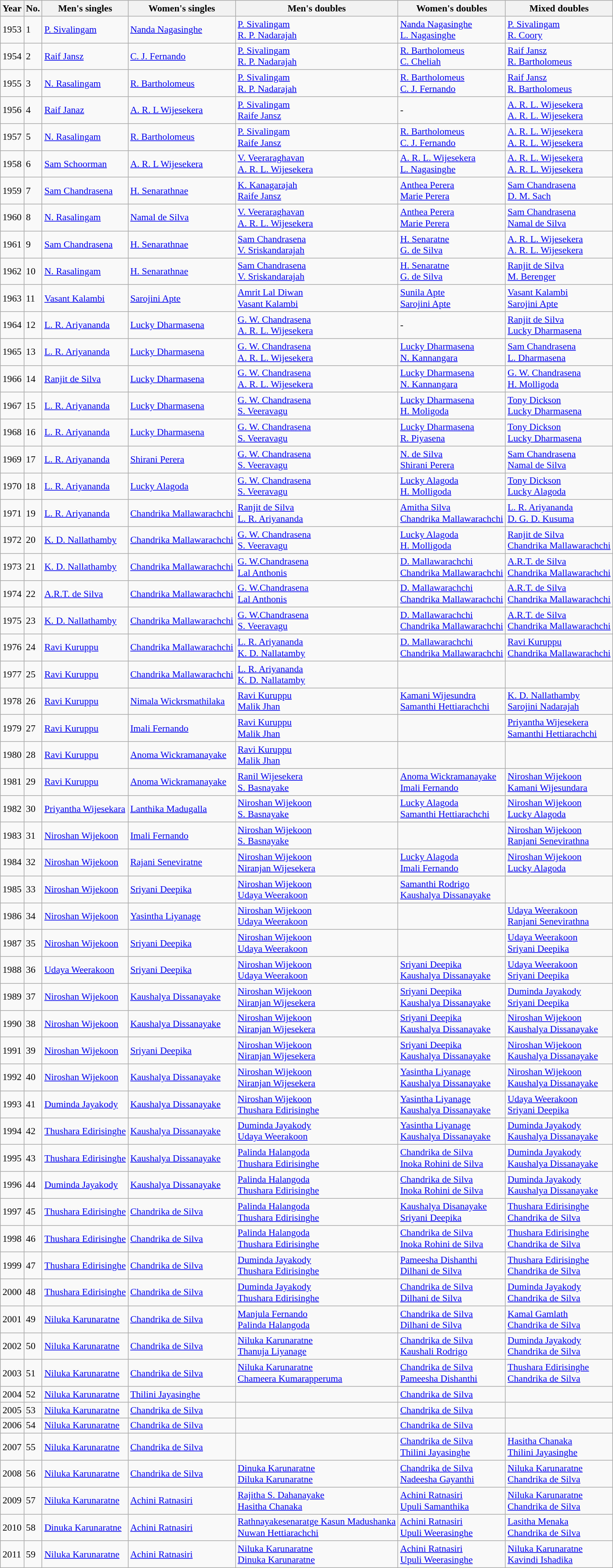<table class=wikitable style="font-size:90%;">
<tr>
<th>Year</th>
<th>No.</th>
<th>Men's singles</th>
<th>Women's singles</th>
<th>Men's doubles</th>
<th>Women's doubles</th>
<th>Mixed doubles</th>
</tr>
<tr>
<td>1953</td>
<td>1</td>
<td><a href='#'>P. Sivalingam</a></td>
<td><a href='#'>Nanda Nagasinghe</a></td>
<td><a href='#'>P. Sivalingam</a><br><a href='#'>R. P. Nadarajah</a></td>
<td><a href='#'>Nanda Nagasinghe</a><br><a href='#'>L. Nagasinghe</a></td>
<td><a href='#'>P. Sivalingam</a><br><a href='#'>R. Coory</a></td>
</tr>
<tr>
<td>1954</td>
<td>2</td>
<td><a href='#'>Raif Jansz</a></td>
<td><a href='#'>C. J. Fernando</a></td>
<td><a href='#'>P. Sivalingam</a><br><a href='#'>R. P. Nadarajah</a></td>
<td><a href='#'>R. Bartholomeus</a><br><a href='#'>C. Cheliah</a></td>
<td><a href='#'>Raif Jansz</a><br><a href='#'>R. Bartholomeus</a></td>
</tr>
<tr>
<td>1955</td>
<td>3</td>
<td><a href='#'>N. Rasalingam</a></td>
<td><a href='#'>R. Bartholomeus</a></td>
<td><a href='#'>P. Sivalingam</a><br><a href='#'>R. P. Nadarajah</a></td>
<td><a href='#'>R. Bartholomeus</a><br><a href='#'>C. J. Fernando</a></td>
<td><a href='#'>Raif Jansz</a><br><a href='#'>R. Bartholomeus</a></td>
</tr>
<tr>
<td>1956</td>
<td>4</td>
<td><a href='#'>Raif Janaz</a></td>
<td><a href='#'>A. R. L Wijesekera</a></td>
<td><a href='#'>P. Sivalingam</a><br><a href='#'>Raife Jansz</a></td>
<td>-</td>
<td><a href='#'>A. R. L. Wijesekera</a><br><a href='#'>A. R. L. Wijesekera</a></td>
</tr>
<tr>
<td>1957</td>
<td>5</td>
<td><a href='#'>N. Rasalingam</a></td>
<td><a href='#'>R. Bartholomeus</a></td>
<td><a href='#'>P. Sivalingam</a><br><a href='#'>Raife Jansz</a></td>
<td><a href='#'>R. Bartholomeus</a><br><a href='#'>C. J. Fernando</a></td>
<td><a href='#'>A. R. L. Wijesekera</a><br><a href='#'>A. R. L. Wijesekera</a></td>
</tr>
<tr>
<td>1958</td>
<td>6</td>
<td><a href='#'>Sam Schoorman</a></td>
<td><a href='#'>A. R. L Wijesekera</a></td>
<td><a href='#'>V. Veeraraghavan</a><br><a href='#'>A. R. L. Wijesekera</a></td>
<td><a href='#'>A. R. L. Wijesekera</a><br><a href='#'>L. Nagasinghe</a></td>
<td><a href='#'>A. R. L. Wijesekera</a><br><a href='#'>A. R. L. Wijesekera</a></td>
</tr>
<tr>
<td>1959</td>
<td>7</td>
<td><a href='#'>Sam Chandrasena</a></td>
<td><a href='#'>H. Senarathnae</a></td>
<td><a href='#'>K. Kanagarajah</a><br><a href='#'>Raife Jansz</a></td>
<td><a href='#'>Anthea Perera</a><br><a href='#'>Marie Perera</a></td>
<td><a href='#'>Sam Chandrasena</a><br><a href='#'>D. M. Sach</a></td>
</tr>
<tr>
<td>1960</td>
<td>8</td>
<td><a href='#'>N. Rasalingam</a></td>
<td><a href='#'>Namal de Silva</a></td>
<td><a href='#'>V. Veeraraghavan</a><br><a href='#'>A. R. L. Wijesekera</a></td>
<td><a href='#'>Anthea Perera</a><br><a href='#'>Marie Perera</a></td>
<td><a href='#'>Sam Chandrasena</a><br><a href='#'>Namal de Silva</a></td>
</tr>
<tr>
<td>1961</td>
<td>9</td>
<td><a href='#'>Sam Chandrasena</a></td>
<td><a href='#'>H. Senarathnae</a></td>
<td><a href='#'>Sam Chandrasena</a><br><a href='#'>V. Sriskandarajah</a></td>
<td><a href='#'>H. Senaratne</a><br><a href='#'>G. de Silva</a></td>
<td><a href='#'>A. R. L. Wijesekera</a><br><a href='#'>A. R. L. Wijesekera</a></td>
</tr>
<tr>
<td>1962</td>
<td>10</td>
<td><a href='#'>N. Rasalingam</a></td>
<td><a href='#'>H. Senarathnae</a></td>
<td><a href='#'>Sam Chandrasena</a><br><a href='#'>V. Sriskandarajah</a></td>
<td><a href='#'>H. Senaratne</a><br><a href='#'>G. de Silva</a></td>
<td><a href='#'>Ranjit de Silva</a><br><a href='#'>M. Berenger</a></td>
</tr>
<tr>
<td>1963</td>
<td>11</td>
<td> <a href='#'>Vasant Kalambi</a></td>
<td> <a href='#'>Sarojini Apte</a></td>
<td> <a href='#'>Amrit Lal Diwan</a><br> <a href='#'>Vasant Kalambi</a></td>
<td> <a href='#'>Sunila Apte</a><br> <a href='#'>Sarojini Apte</a></td>
<td> <a href='#'>Vasant Kalambi</a><br> <a href='#'>Sarojini Apte</a></td>
</tr>
<tr>
<td>1964</td>
<td>12</td>
<td><a href='#'>L. R. Ariyananda</a></td>
<td><a href='#'>Lucky Dharmasena</a></td>
<td><a href='#'>G. W. Chandrasena</a><br><a href='#'>A. R. L. Wijesekera</a></td>
<td>-</td>
<td><a href='#'>Ranjit de Silva</a><br><a href='#'>Lucky Dharmasena</a></td>
</tr>
<tr>
<td>1965</td>
<td>13</td>
<td><a href='#'>L. R. Ariyananda</a></td>
<td><a href='#'>Lucky Dharmasena</a></td>
<td><a href='#'>G. W. Chandrasena</a><br><a href='#'>A. R. L. Wijesekera</a></td>
<td><a href='#'>Lucky Dharmasena</a><br><a href='#'>N. Kannangara</a></td>
<td><a href='#'>Sam Chandrasena</a><br><a href='#'>L. Dharmasena</a></td>
</tr>
<tr>
<td>1966</td>
<td>14</td>
<td><a href='#'>Ranjit de Silva</a></td>
<td><a href='#'>Lucky Dharmasena</a></td>
<td><a href='#'>G. W. Chandrasena</a><br><a href='#'>A. R. L. Wijesekera</a></td>
<td><a href='#'>Lucky Dharmasena</a><br><a href='#'>N. Kannangara</a></td>
<td><a href='#'>G. W. Chandrasena</a><br><a href='#'>H. Molligoda</a></td>
</tr>
<tr>
<td>1967</td>
<td>15</td>
<td><a href='#'>L. R. Ariyananda</a></td>
<td><a href='#'>Lucky Dharmasena</a></td>
<td><a href='#'>G. W. Chandrasena</a><br><a href='#'>S. Veeravagu</a></td>
<td><a href='#'>Lucky Dharmasena</a><br><a href='#'>H. Moligoda</a></td>
<td><a href='#'>Tony Dickson</a><br><a href='#'>Lucky Dharmasena</a></td>
</tr>
<tr>
<td>1968</td>
<td>16</td>
<td><a href='#'>L. R. Ariyananda</a></td>
<td><a href='#'>Lucky Dharmasena</a></td>
<td><a href='#'>G. W. Chandrasena</a><br><a href='#'>S. Veeravagu</a></td>
<td><a href='#'>Lucky Dharmasena</a><br><a href='#'>R. Piyasena</a></td>
<td><a href='#'>Tony Dickson</a><br><a href='#'>Lucky Dharmasena</a></td>
</tr>
<tr>
<td>1969</td>
<td>17</td>
<td><a href='#'>L. R. Ariyananda</a></td>
<td><a href='#'>Shirani Perera</a></td>
<td><a href='#'>G. W. Chandrasena</a><br><a href='#'>S. Veeravagu</a></td>
<td><a href='#'>N. de Silva</a><br><a href='#'>Shirani Perera</a></td>
<td><a href='#'>Sam Chandrasena</a><br><a href='#'>Namal de Silva</a></td>
</tr>
<tr>
<td>1970</td>
<td>18</td>
<td><a href='#'>L. R. Ariyananda</a></td>
<td><a href='#'>Lucky Alagoda</a></td>
<td><a href='#'>G. W. Chandrasena</a><br><a href='#'>S. Veeravagu</a></td>
<td><a href='#'>Lucky Alagoda</a><br><a href='#'>H. Molligoda</a></td>
<td><a href='#'>Tony Dickson</a><br><a href='#'>Lucky Alagoda</a></td>
</tr>
<tr>
<td>1971</td>
<td>19</td>
<td><a href='#'>L. R. Ariyananda</a></td>
<td><a href='#'>Chandrika Mallawarachchi</a></td>
<td><a href='#'>Ranjit de Silva</a><br><a href='#'>L. R. Ariyananda</a></td>
<td><a href='#'>Amitha Silva</a><br><a href='#'>Chandrika Mallawarachchi</a></td>
<td><a href='#'>L. R. Ariyananda</a><br><a href='#'>D. G. D. Kusuma</a></td>
</tr>
<tr>
<td>1972</td>
<td>20</td>
<td><a href='#'>K. D. Nallathamby</a></td>
<td><a href='#'>Chandrika Mallawarachchi</a></td>
<td><a href='#'>G. W. Chandrasena</a><br><a href='#'>S. Veeravagu</a></td>
<td><a href='#'>Lucky Alagoda</a><br><a href='#'>H. Molligoda</a></td>
<td><a href='#'>Ranjit de Silva</a><br><a href='#'>Chandrika Mallawarachchi</a></td>
</tr>
<tr>
<td>1973</td>
<td>21</td>
<td><a href='#'>K. D. Nallathamby</a></td>
<td><a href='#'>Chandrika Mallawarachchi</a></td>
<td><a href='#'>G. W.Chandrasena</a><br><a href='#'>Lal Anthonis</a></td>
<td><a href='#'>D. Mallawarachchi</a><br><a href='#'>Chandrika Mallawarachchi</a></td>
<td><a href='#'>A.R.T. de Silva</a><br><a href='#'>Chandrika Mallawarachchi</a></td>
</tr>
<tr>
<td>1974</td>
<td>22</td>
<td><a href='#'>A.R.T. de Silva</a></td>
<td><a href='#'>Chandrika Mallawarachchi</a></td>
<td><a href='#'>G. W.Chandrasena</a><br><a href='#'>Lal Anthonis</a></td>
<td><a href='#'>D. Mallawarachchi</a><br><a href='#'>Chandrika Mallawarachchi</a></td>
<td><a href='#'>A.R.T. de Silva</a><br><a href='#'>Chandrika Mallawarachchi</a></td>
</tr>
<tr>
<td>1975</td>
<td>23</td>
<td><a href='#'>K. D. Nallathamby</a></td>
<td><a href='#'>Chandrika Mallawarachchi</a></td>
<td><a href='#'>G. W.Chandrasena</a><br><a href='#'>S. Veeravagu</a></td>
<td><a href='#'>D. Mallawarachchi</a><br><a href='#'>Chandrika Mallawarachchi</a></td>
<td><a href='#'>A.R.T. de Silva</a><br><a href='#'>Chandrika Mallawarachchi</a></td>
</tr>
<tr>
<td>1976</td>
<td>24</td>
<td><a href='#'>Ravi Kuruppu</a></td>
<td><a href='#'>Chandrika Mallawarachchi</a></td>
<td><a href='#'>L. R. Ariyananda</a><br><a href='#'>K. D. Nallatamby</a></td>
<td><a href='#'>D. Mallawarachchi</a><br><a href='#'>Chandrika Mallawarachchi</a></td>
<td><a href='#'>Ravi Kuruppu</a><br><a href='#'>Chandrika Mallawarachchi</a></td>
</tr>
<tr>
<td>1977</td>
<td>25</td>
<td><a href='#'>Ravi Kuruppu</a></td>
<td><a href='#'>Chandrika Mallawarachchi</a></td>
<td><a href='#'>L. R. Ariyananda</a><br><a href='#'>K. D. Nallatamby</a></td>
<td></td>
<td></td>
</tr>
<tr>
<td>1978</td>
<td>26</td>
<td><a href='#'>Ravi Kuruppu</a></td>
<td><a href='#'>Nimala Wickrsmathilaka</a></td>
<td><a href='#'>Ravi Kuruppu</a><br><a href='#'>Malik Jhan</a></td>
<td><a href='#'>Kamani Wijesundra</a><br><a href='#'>Samanthi Hettiarachchi</a></td>
<td><a href='#'>K. D. Nallathamby</a><br><a href='#'>Sarojini Nadarajah</a></td>
</tr>
<tr>
<td>1979</td>
<td>27</td>
<td><a href='#'>Ravi Kuruppu</a></td>
<td><a href='#'>Imali Fernando</a></td>
<td><a href='#'>Ravi Kuruppu</a><br><a href='#'>Malik Jhan</a></td>
<td></td>
<td><a href='#'>Priyantha Wijesekera</a><br><a href='#'>Samanthi Hettiarachchi</a></td>
</tr>
<tr>
<td>1980</td>
<td>28</td>
<td><a href='#'>Ravi Kuruppu</a></td>
<td><a href='#'>Anoma Wickramanayake</a></td>
<td><a href='#'>Ravi Kuruppu</a><br><a href='#'>Malik Jhan</a></td>
<td></td>
<td></td>
</tr>
<tr>
<td>1981</td>
<td>29</td>
<td><a href='#'>Ravi Kuruppu</a></td>
<td><a href='#'>Anoma Wickramanayake</a></td>
<td><a href='#'>Ranil Wijesekera</a><br><a href='#'>S. Basnayake</a></td>
<td><a href='#'>Anoma Wickramanayake</a><br><a href='#'>Imali Fernando</a></td>
<td><a href='#'>Niroshan Wijekoon</a><br><a href='#'>Kamani Wijesundara</a></td>
</tr>
<tr>
<td>1982</td>
<td>30</td>
<td><a href='#'>Priyantha Wijesekara</a></td>
<td><a href='#'>Lanthika Madugalla</a></td>
<td><a href='#'>Niroshan Wijekoon</a><br><a href='#'>S. Basnayake</a></td>
<td><a href='#'>Lucky Alagoda</a><br><a href='#'>Samanthi Hettiarachchi</a></td>
<td><a href='#'>Niroshan Wijekoon</a><br><a href='#'>Lucky Alagoda</a></td>
</tr>
<tr>
<td>1983</td>
<td>31</td>
<td><a href='#'>Niroshan Wijekoon</a></td>
<td><a href='#'>Imali Fernando</a></td>
<td><a href='#'>Niroshan Wijekoon</a><br><a href='#'>S. Basnayake</a></td>
<td></td>
<td><a href='#'>Niroshan Wijekoon</a><br><a href='#'>Ranjani Senevirathna</a></td>
</tr>
<tr>
<td>1984</td>
<td>32</td>
<td><a href='#'>Niroshan Wijekoon</a></td>
<td><a href='#'>Rajani Seneviratne</a></td>
<td><a href='#'>Niroshan Wijekoon</a><br><a href='#'>Niranjan Wijesekera</a></td>
<td><a href='#'>Lucky Alagoda</a><br><a href='#'>Imali Fernando</a></td>
<td><a href='#'>Niroshan Wijekoon</a><br><a href='#'>Lucky Alagoda</a></td>
</tr>
<tr>
<td>1985</td>
<td>33</td>
<td><a href='#'>Niroshan Wijekoon</a></td>
<td><a href='#'>Sriyani Deepika</a></td>
<td><a href='#'>Niroshan Wijekoon</a><br><a href='#'>Udaya Weerakoon</a></td>
<td><a href='#'>Samanthi Rodrigo</a><br><a href='#'>Kaushalya Dissanayake</a></td>
<td></td>
</tr>
<tr>
<td>1986</td>
<td>34</td>
<td><a href='#'>Niroshan Wijekoon</a></td>
<td><a href='#'>Yasintha Liyanage</a></td>
<td><a href='#'>Niroshan Wijekoon</a><br><a href='#'>Udaya Weerakoon</a></td>
<td></td>
<td><a href='#'>Udaya Weerakoon</a> <br><a href='#'>Ranjani Senevirathna</a></td>
</tr>
<tr>
<td>1987</td>
<td>35</td>
<td><a href='#'>Niroshan Wijekoon</a></td>
<td><a href='#'>Sriyani Deepika</a></td>
<td><a href='#'>Niroshan Wijekoon</a><br><a href='#'>Udaya Weerakoon</a></td>
<td></td>
<td><a href='#'>Udaya Weerakoon</a> <br><a href='#'>Sriyani Deepika</a></td>
</tr>
<tr>
<td>1988</td>
<td>36</td>
<td><a href='#'>Udaya Weerakoon</a></td>
<td><a href='#'>Sriyani Deepika</a></td>
<td><a href='#'>Niroshan Wijekoon</a><br><a href='#'>Udaya Weerakoon</a></td>
<td><a href='#'>Sriyani Deepika</a><br><a href='#'>Kaushalya Dissanayake</a></td>
<td><a href='#'>Udaya Weerakoon</a> <br><a href='#'>Sriyani Deepika</a></td>
</tr>
<tr>
<td>1989</td>
<td>37</td>
<td><a href='#'>Niroshan Wijekoon</a></td>
<td><a href='#'>Kaushalya Dissanayake</a></td>
<td><a href='#'>Niroshan Wijekoon</a><br><a href='#'>Niranjan Wijesekera</a></td>
<td><a href='#'>Sriyani Deepika</a><br><a href='#'>Kaushalya Dissanayake</a></td>
<td><a href='#'>Duminda Jayakody</a> <br><a href='#'>Sriyani Deepika</a></td>
</tr>
<tr>
<td>1990</td>
<td>38</td>
<td><a href='#'>Niroshan Wijekoon</a></td>
<td><a href='#'>Kaushalya Dissanayake</a></td>
<td><a href='#'>Niroshan Wijekoon</a><br><a href='#'>Niranjan Wijesekera</a></td>
<td><a href='#'>Sriyani Deepika</a><br><a href='#'>Kaushalya Dissanayake</a></td>
<td><a href='#'>Niroshan Wijekoon</a> <br><a href='#'>Kaushalya Dissanayake</a></td>
</tr>
<tr>
<td>1991</td>
<td>39</td>
<td><a href='#'>Niroshan Wijekoon</a></td>
<td><a href='#'>Sriyani Deepika</a></td>
<td><a href='#'>Niroshan Wijekoon</a><br><a href='#'>Niranjan Wijesekera</a></td>
<td><a href='#'>Sriyani Deepika</a><br><a href='#'>Kaushalya Dissanayake</a></td>
<td><a href='#'>Niroshan Wijekoon</a> <br><a href='#'>Kaushalya Dissanayake</a></td>
</tr>
<tr>
<td>1992</td>
<td>40</td>
<td><a href='#'>Niroshan Wijekoon</a></td>
<td><a href='#'>Kaushalya Dissanayake</a></td>
<td><a href='#'>Niroshan Wijekoon</a><br><a href='#'>Niranjan Wijesekera</a></td>
<td><a href='#'>Yasintha Liyanage</a><br><a href='#'>Kaushalya Dissanayake</a></td>
<td><a href='#'>Niroshan Wijekoon</a> <br><a href='#'>Kaushalya Dissanayake</a></td>
</tr>
<tr>
<td>1993</td>
<td>41</td>
<td><a href='#'>Duminda Jayakody</a></td>
<td><a href='#'>Kaushalya Dissanayake</a></td>
<td><a href='#'>Niroshan Wijekoon</a><br><a href='#'>Thushara Edirisinghe</a></td>
<td><a href='#'>Yasintha Liyanage</a><br><a href='#'>Kaushalya Dissanayake</a></td>
<td><a href='#'>Udaya Weerakoon</a> <br><a href='#'>Sriyani Deepika</a></td>
</tr>
<tr>
<td>1994</td>
<td>42</td>
<td><a href='#'>Thushara Edirisinghe</a></td>
<td><a href='#'>Kaushalya Dissanayake</a></td>
<td><a href='#'>Duminda Jayakody</a><br><a href='#'>Udaya Weerakoon</a></td>
<td><a href='#'>Yasintha Liyanage</a><br><a href='#'>Kaushalya Dissanayake</a></td>
<td><a href='#'>Duminda Jayakody</a> <br><a href='#'>Kaushalya Dissanayake</a></td>
</tr>
<tr>
<td>1995</td>
<td>43</td>
<td><a href='#'>Thushara Edirisinghe</a></td>
<td><a href='#'>Kaushalya Dissanayake</a></td>
<td><a href='#'>Palinda Halangoda</a><br><a href='#'>Thushara Edirisinghe</a></td>
<td><a href='#'>Chandrika de Silva</a><br><a href='#'>Inoka Rohini de Silva</a></td>
<td><a href='#'>Duminda Jayakody</a> <br><a href='#'>Kaushalya Dissanayake</a></td>
</tr>
<tr>
<td>1996</td>
<td>44</td>
<td><a href='#'>Duminda Jayakody</a></td>
<td><a href='#'>Kaushalya Dissanayake</a></td>
<td><a href='#'>Palinda Halangoda</a><br><a href='#'>Thushara Edirisinghe</a></td>
<td><a href='#'>Chandrika de Silva</a><br><a href='#'>Inoka Rohini de Silva </a></td>
<td><a href='#'>Duminda Jayakody</a> <br><a href='#'>Kaushalya Dissanayake</a></td>
</tr>
<tr>
<td>1997</td>
<td>45</td>
<td><a href='#'>Thushara Edirisinghe</a></td>
<td><a href='#'>Chandrika de Silva</a></td>
<td><a href='#'>Palinda Halangoda</a><br><a href='#'>Thushara Edirisinghe</a></td>
<td><a href='#'>Kaushalya Disanayake</a><br><a href='#'>Sriyani Deepika</a></td>
<td><a href='#'>Thushara Edirisinghe</a> <br><a href='#'>Chandrika de Silva</a></td>
</tr>
<tr>
<td>1998</td>
<td>46</td>
<td><a href='#'>Thushara Edirisinghe</a></td>
<td><a href='#'>Chandrika de Silva</a></td>
<td><a href='#'>Palinda Halangoda</a><br><a href='#'>Thushara Edirisinghe</a></td>
<td><a href='#'>Chandrika de Silva</a><br><a href='#'>Inoka Rohini de Silva</a></td>
<td><a href='#'>Thushara Edirisinghe</a> <br><a href='#'>Chandrika de Silva</a></td>
</tr>
<tr>
<td>1999</td>
<td>47</td>
<td><a href='#'>Thushara Edirisinghe</a></td>
<td><a href='#'>Chandrika de Silva</a></td>
<td><a href='#'>Duminda Jayakody</a><br><a href='#'>Thushara Edirisinghe</a></td>
<td><a href='#'>Pameesha Dishanthi</a><br><a href='#'>Dilhani de Silva</a></td>
<td><a href='#'>Thushara Edirisinghe</a> <br><a href='#'>Chandrika de Silva</a></td>
</tr>
<tr>
<td>2000</td>
<td>48</td>
<td><a href='#'>Thushara Edirisinghe</a></td>
<td><a href='#'>Chandrika de Silva</a></td>
<td><a href='#'>Duminda Jayakody</a><br><a href='#'>Thushara Edirisinghe</a></td>
<td><a href='#'>Chandrika de Silva</a><br><a href='#'>Dilhani de Silva</a></td>
<td><a href='#'>Duminda Jayakody</a> <br><a href='#'>Chandrika de Silva</a></td>
</tr>
<tr>
<td>2001</td>
<td>49</td>
<td><a href='#'>Niluka Karunaratne</a></td>
<td><a href='#'>Chandrika de Silva</a></td>
<td><a href='#'>Manjula Fernando</a> <br><a href='#'>Palinda Halangoda</a></td>
<td><a href='#'>Chandrika de Silva</a><br><a href='#'>Dilhani de Silva</a></td>
<td><a href='#'>Kamal Gamlath</a> <br><a href='#'>Chandrika de Silva</a></td>
</tr>
<tr>
<td>2002</td>
<td>50</td>
<td><a href='#'>Niluka Karunaratne</a></td>
<td><a href='#'>Chandrika de Silva</a></td>
<td><a href='#'>Niluka Karunaratne</a> <br><a href='#'>Thanuja Liyanage</a></td>
<td><a href='#'>Chandrika de Silva</a><br><a href='#'>Kaushali Rodrigo</a></td>
<td><a href='#'>Duminda Jayakody</a><br><a href='#'>Chandrika de Silva</a></td>
</tr>
<tr>
<td>2003</td>
<td>51</td>
<td><a href='#'>Niluka Karunaratne</a></td>
<td><a href='#'>Chandrika de Silva</a></td>
<td><a href='#'>Niluka Karunaratne</a><br><a href='#'>Chameera Kumarapperuma</a></td>
<td><a href='#'>Chandrika de Silva</a><br><a href='#'>Pameesha Dishanthi</a></td>
<td><a href='#'>Thushara Edirisinghe</a><br><a href='#'>Chandrika de Silva</a></td>
</tr>
<tr>
<td>2004</td>
<td>52</td>
<td><a href='#'>Niluka Karunaratne</a></td>
<td><a href='#'>Thilini Jayasinghe</a></td>
<td></td>
<td><a href='#'>Chandrika de Silva</a></td>
<td></td>
</tr>
<tr>
<td>2005</td>
<td>53</td>
<td><a href='#'>Niluka Karunaratne</a></td>
<td><a href='#'>Chandrika de Silva</a></td>
<td></td>
<td><a href='#'>Chandrika de Silva</a></td>
<td></td>
</tr>
<tr>
<td>2006</td>
<td>54</td>
<td><a href='#'>Niluka Karunaratne</a></td>
<td><a href='#'>Chandrika de Silva</a></td>
<td></td>
<td><a href='#'>Chandrika de Silva</a></td>
<td></td>
</tr>
<tr>
<td>2007</td>
<td>55</td>
<td><a href='#'>Niluka Karunaratne</a></td>
<td><a href='#'>Chandrika de Silva</a></td>
<td></td>
<td><a href='#'>Chandrika de Silva</a><br><a href='#'>Thilini Jayasinghe</a></td>
<td><a href='#'>Hasitha Chanaka</a><br><a href='#'>Thilini Jayasinghe</a></td>
</tr>
<tr>
<td>2008</td>
<td>56</td>
<td><a href='#'>Niluka Karunaratne</a></td>
<td><a href='#'>Chandrika de Silva</a></td>
<td><a href='#'>Dinuka Karunaratne</a><br><a href='#'>Diluka Karunaratne</a></td>
<td><a href='#'>Chandrika de Silva</a><br><a href='#'>Nadeesha Gayanthi</a></td>
<td><a href='#'>Niluka Karunaratne</a><br><a href='#'>Chandrika de Silva</a></td>
</tr>
<tr>
<td>2009</td>
<td>57</td>
<td><a href='#'>Niluka Karunaratne</a></td>
<td><a href='#'>Achini Ratnasiri</a></td>
<td><a href='#'>Rajitha S. Dahanayake</a><br><a href='#'>Hasitha Chanaka</a></td>
<td><a href='#'>Achini Ratnasiri</a><br><a href='#'>Upuli Samanthika</a></td>
<td><a href='#'>Niluka Karunaratne</a><br><a href='#'>Chandrika de Silva</a></td>
</tr>
<tr>
<td>2010</td>
<td>58</td>
<td><a href='#'>Dinuka Karunaratne</a></td>
<td><a href='#'>Achini Ratnasiri</a></td>
<td><a href='#'>Rathnayakesenaratge Kasun Madushanka</a><br><a href='#'>Nuwan Hettiarachchi</a></td>
<td><a href='#'>Achini Ratnasiri</a><br><a href='#'>Upuli Weerasinghe</a></td>
<td><a href='#'>Lasitha Menaka</a><br><a href='#'>Chandrika de Silva</a></td>
</tr>
<tr>
<td>2011</td>
<td>59</td>
<td><a href='#'>Niluka Karunaratne</a></td>
<td><a href='#'>Achini Ratnasiri</a></td>
<td><a href='#'>Niluka Karunaratne</a><br><a href='#'>Dinuka Karunaratne</a></td>
<td><a href='#'>Achini Ratnasiri</a><br><a href='#'>Upuli Weerasinghe</a></td>
<td><a href='#'>Niluka Karunaratne</a><br><a href='#'>Kavindi Ishadika</a></td>
</tr>
</table>
